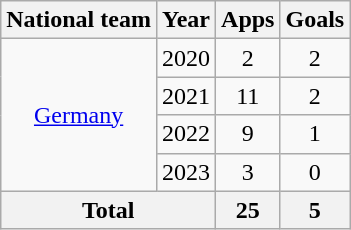<table class="wikitable" style="text-align:center">
<tr>
<th>National team</th>
<th>Year</th>
<th>Apps</th>
<th>Goals</th>
</tr>
<tr>
<td rowspan="4"><a href='#'>Germany</a></td>
<td>2020</td>
<td>2</td>
<td>2</td>
</tr>
<tr>
<td>2021</td>
<td>11</td>
<td>2</td>
</tr>
<tr>
<td>2022</td>
<td>9</td>
<td>1</td>
</tr>
<tr>
<td>2023</td>
<td>3</td>
<td>0</td>
</tr>
<tr>
<th colspan="2">Total</th>
<th>25</th>
<th>5</th>
</tr>
</table>
